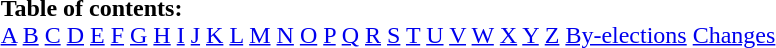<table border="0" id="toc" style="margin: 0 auto;" align=center>
<tr>
<td><strong>Table of contents:</strong><br><a href='#'>A</a> <a href='#'>B</a> <a href='#'>C</a> <a href='#'>D</a> <a href='#'>E</a> <a href='#'>F</a> <a href='#'>G</a> <a href='#'>H</a> <a href='#'>I</a> <a href='#'>J</a> <a href='#'>K</a> <a href='#'>L</a> <a href='#'>M</a> <a href='#'>N</a> <a href='#'>O</a> <a href='#'>P</a> <a href='#'>Q</a> <a href='#'>R</a> <a href='#'>S</a> <a href='#'>T</a> <a href='#'>U</a> <a href='#'>V</a> <a href='#'>W</a> <a href='#'>X</a> <a href='#'>Y</a> <a href='#'>Z</a> <a href='#'>By-elections</a> <a href='#'>Changes</a></td>
</tr>
</table>
